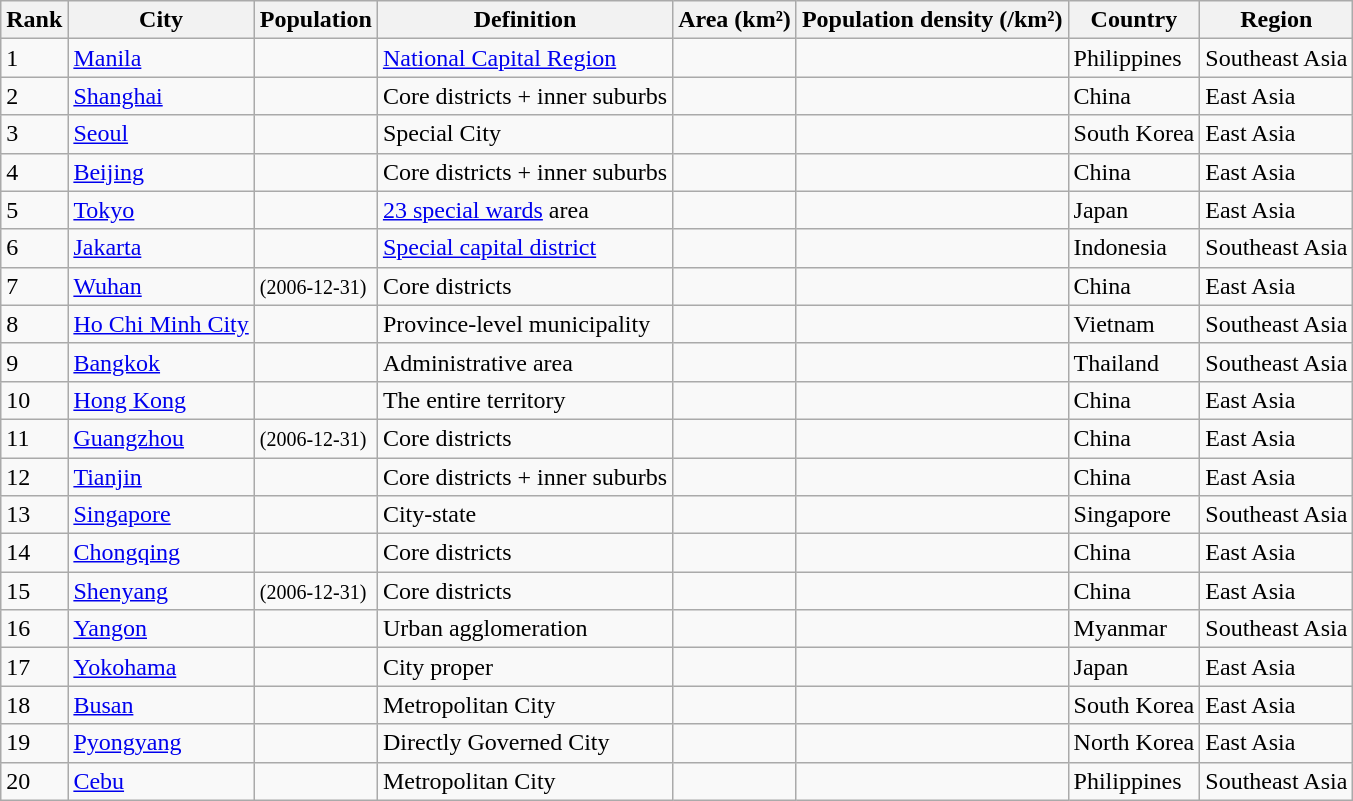<table class="sortable wikitable">
<tr>
<th>Rank</th>
<th>City</th>
<th>Population</th>
<th>Definition</th>
<th>Area (km²)</th>
<th>Population density (/km²)</th>
<th>Country</th>
<th>Region</th>
</tr>
<tr>
<td>1</td>
<td><a href='#'>Manila</a></td>
<td></td>
<td><a href='#'>National Capital Region</a></td>
<td></td>
<td></td>
<td>Philippines</td>
<td>Southeast Asia</td>
</tr>
<tr>
<td>2</td>
<td><a href='#'>Shanghai</a></td>
<td></td>
<td>Core districts + inner suburbs</td>
<td></td>
<td></td>
<td>China</td>
<td>East Asia</td>
</tr>
<tr>
<td>3</td>
<td><a href='#'>Seoul</a></td>
<td></td>
<td>Special City</td>
<td></td>
<td></td>
<td>South Korea</td>
<td>East Asia</td>
</tr>
<tr>
<td>4</td>
<td><a href='#'>Beijing</a></td>
<td></td>
<td>Core districts + inner suburbs</td>
<td></td>
<td></td>
<td>China</td>
<td>East Asia</td>
</tr>
<tr>
<td>5</td>
<td><a href='#'>Tokyo</a></td>
<td></td>
<td><a href='#'>23 special wards</a> area</td>
<td></td>
<td></td>
<td>Japan</td>
<td>East Asia</td>
</tr>
<tr>
<td>6</td>
<td><a href='#'>Jakarta</a></td>
<td></td>
<td><a href='#'>Special capital district</a></td>
<td></td>
<td></td>
<td>Indonesia</td>
<td>Southeast Asia</td>
</tr>
<tr>
<td>7</td>
<td><a href='#'>Wuhan</a></td>
<td> <small>(2006-12-31)</small></td>
<td>Core districts</td>
<td></td>
<td></td>
<td>China</td>
<td>East Asia</td>
</tr>
<tr>
<td>8</td>
<td><a href='#'>Ho Chi Minh City</a></td>
<td></td>
<td>Province-level municipality</td>
<td></td>
<td></td>
<td>Vietnam</td>
<td>Southeast Asia</td>
</tr>
<tr>
<td>9</td>
<td><a href='#'>Bangkok</a></td>
<td></td>
<td>Administrative area</td>
<td></td>
<td></td>
<td>Thailand</td>
<td>Southeast Asia</td>
</tr>
<tr>
<td>10</td>
<td><a href='#'>Hong Kong</a></td>
<td></td>
<td>The entire territory</td>
<td></td>
<td></td>
<td>China</td>
<td>East Asia</td>
</tr>
<tr>
<td>11</td>
<td><a href='#'>Guangzhou</a></td>
<td> <small>(2006-12-31)</small></td>
<td>Core districts</td>
<td></td>
<td></td>
<td>China</td>
<td>East Asia</td>
</tr>
<tr>
<td>12</td>
<td><a href='#'>Tianjin</a></td>
<td></td>
<td>Core districts + inner suburbs</td>
<td></td>
<td></td>
<td>China</td>
<td>East Asia</td>
</tr>
<tr>
<td>13</td>
<td><a href='#'>Singapore</a></td>
<td></td>
<td>City-state</td>
<td></td>
<td></td>
<td>Singapore</td>
<td>Southeast Asia</td>
</tr>
<tr>
<td>14</td>
<td><a href='#'>Chongqing</a></td>
<td></td>
<td>Core districts</td>
<td></td>
<td></td>
<td>China</td>
<td>East Asia</td>
</tr>
<tr>
<td>15</td>
<td><a href='#'>Shenyang</a></td>
<td> <small>(2006-12-31)</small></td>
<td>Core districts</td>
<td></td>
<td></td>
<td>China</td>
<td>East Asia</td>
</tr>
<tr>
<td>16</td>
<td><a href='#'>Yangon</a></td>
<td></td>
<td>Urban agglomeration</td>
<td></td>
<td></td>
<td>Myanmar</td>
<td>Southeast Asia</td>
</tr>
<tr>
<td>17</td>
<td><a href='#'>Yokohama</a></td>
<td></td>
<td>City proper</td>
<td></td>
<td></td>
<td>Japan</td>
<td>East Asia</td>
</tr>
<tr>
<td>18</td>
<td><a href='#'>Busan</a></td>
<td></td>
<td>Metropolitan City</td>
<td></td>
<td></td>
<td>South Korea</td>
<td>East Asia</td>
</tr>
<tr>
<td>19</td>
<td><a href='#'>Pyongyang</a></td>
<td></td>
<td>Directly Governed City</td>
<td></td>
<td></td>
<td>North Korea</td>
<td>East Asia</td>
</tr>
<tr>
<td>20</td>
<td><a href='#'>Cebu</a></td>
<td></td>
<td>Metropolitan City</td>
<td></td>
<td></td>
<td>Philippines</td>
<td>Southeast Asia</td>
</tr>
</table>
